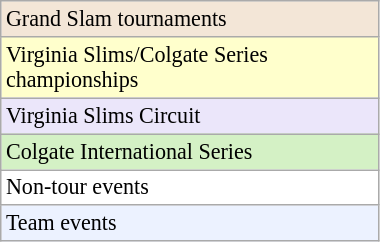<table class=wikitable  style=font-size:92%;width:20%>
<tr style="background:#F3E6D7;">
<td>Grand Slam tournaments</td>
</tr>
<tr style="background:#ffc;">
<td>Virginia Slims/Colgate Series championships</td>
</tr>
<tr style="background:#ebe6fa;">
<td>Virginia Slims Circuit</td>
</tr>
<tr style="background:#D4F1C5;">
<td>Colgate International Series</td>
</tr>
<tr style="background:#fff;">
<td>Non-tour events</td>
</tr>
<tr style="background:#ECF2FF;">
<td>Team events</td>
</tr>
</table>
